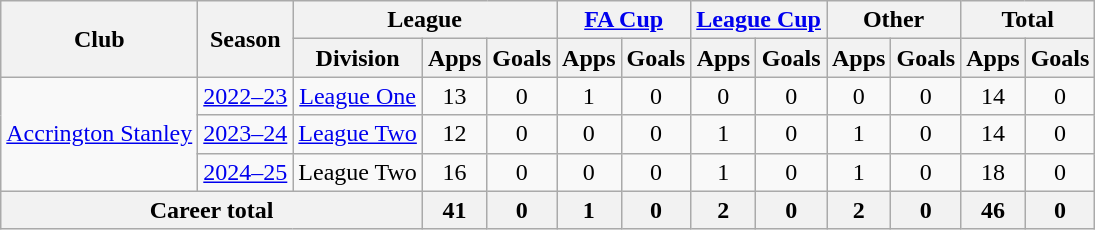<table class="wikitable" style="text-align:center">
<tr>
<th rowspan="2">Club</th>
<th rowspan="2">Season</th>
<th colspan="3">League</th>
<th colspan="2"><a href='#'>FA Cup</a></th>
<th colspan="2"><a href='#'>League Cup</a></th>
<th colspan="2">Other</th>
<th colspan="2">Total</th>
</tr>
<tr>
<th>Division</th>
<th>Apps</th>
<th>Goals</th>
<th>Apps</th>
<th>Goals</th>
<th>Apps</th>
<th>Goals</th>
<th>Apps</th>
<th>Goals</th>
<th>Apps</th>
<th>Goals</th>
</tr>
<tr>
<td rowspan=3><a href='#'>Accrington Stanley</a></td>
<td><a href='#'>2022–23</a></td>
<td><a href='#'>League One</a></td>
<td>13</td>
<td>0</td>
<td>1</td>
<td>0</td>
<td>0</td>
<td>0</td>
<td>0</td>
<td>0</td>
<td>14</td>
<td>0</td>
</tr>
<tr>
<td><a href='#'>2023–24</a></td>
<td><a href='#'>League Two</a></td>
<td>12</td>
<td>0</td>
<td>0</td>
<td>0</td>
<td>1</td>
<td>0</td>
<td>1</td>
<td>0</td>
<td>14</td>
<td>0</td>
</tr>
<tr>
<td><a href='#'>2024–25</a></td>
<td>League Two</td>
<td>16</td>
<td>0</td>
<td>0</td>
<td>0</td>
<td>1</td>
<td>0</td>
<td>1</td>
<td>0</td>
<td>18</td>
<td>0</td>
</tr>
<tr>
<th colspan="3">Career total</th>
<th>41</th>
<th>0</th>
<th>1</th>
<th>0</th>
<th>2</th>
<th>0</th>
<th>2</th>
<th>0</th>
<th>46</th>
<th>0</th>
</tr>
</table>
